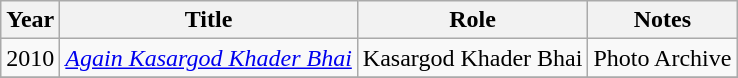<table class="wikitable sortable">
<tr>
<th>Year</th>
<th>Title</th>
<th>Role</th>
<th class="unsortable">Notes</th>
</tr>
<tr>
<td>2010</td>
<td><em><a href='#'>Again Kasargod Khader Bhai</a></em></td>
<td>Kasargod Khader Bhai</td>
<td>Photo Archive</td>
</tr>
<tr>
</tr>
</table>
